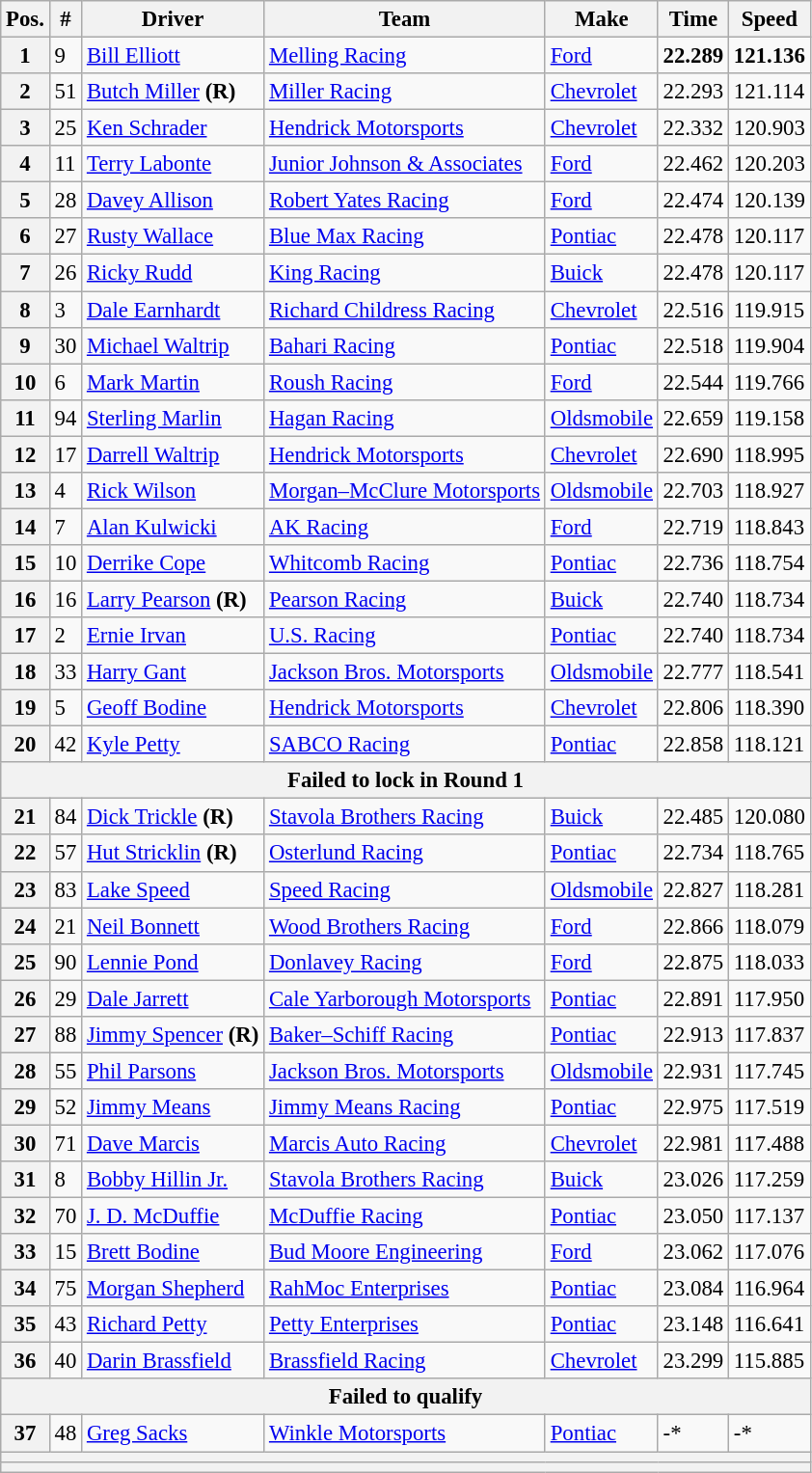<table class="wikitable" style="font-size:95%">
<tr>
<th>Pos.</th>
<th>#</th>
<th>Driver</th>
<th>Team</th>
<th>Make</th>
<th>Time</th>
<th>Speed</th>
</tr>
<tr>
<th>1</th>
<td>9</td>
<td><a href='#'>Bill Elliott</a></td>
<td><a href='#'>Melling Racing</a></td>
<td><a href='#'>Ford</a></td>
<td><strong>22.289</strong></td>
<td><strong>121.136</strong></td>
</tr>
<tr>
<th>2</th>
<td>51</td>
<td><a href='#'>Butch Miller</a> <strong>(R)</strong></td>
<td><a href='#'>Miller Racing</a></td>
<td><a href='#'>Chevrolet</a></td>
<td>22.293</td>
<td>121.114</td>
</tr>
<tr>
<th>3</th>
<td>25</td>
<td><a href='#'>Ken Schrader</a></td>
<td><a href='#'>Hendrick Motorsports</a></td>
<td><a href='#'>Chevrolet</a></td>
<td>22.332</td>
<td>120.903</td>
</tr>
<tr>
<th>4</th>
<td>11</td>
<td><a href='#'>Terry Labonte</a></td>
<td><a href='#'>Junior Johnson & Associates</a></td>
<td><a href='#'>Ford</a></td>
<td>22.462</td>
<td>120.203</td>
</tr>
<tr>
<th>5</th>
<td>28</td>
<td><a href='#'>Davey Allison</a></td>
<td><a href='#'>Robert Yates Racing</a></td>
<td><a href='#'>Ford</a></td>
<td>22.474</td>
<td>120.139</td>
</tr>
<tr>
<th>6</th>
<td>27</td>
<td><a href='#'>Rusty Wallace</a></td>
<td><a href='#'>Blue Max Racing</a></td>
<td><a href='#'>Pontiac</a></td>
<td>22.478</td>
<td>120.117</td>
</tr>
<tr>
<th>7</th>
<td>26</td>
<td><a href='#'>Ricky Rudd</a></td>
<td><a href='#'>King Racing</a></td>
<td><a href='#'>Buick</a></td>
<td>22.478</td>
<td>120.117</td>
</tr>
<tr>
<th>8</th>
<td>3</td>
<td><a href='#'>Dale Earnhardt</a></td>
<td><a href='#'>Richard Childress Racing</a></td>
<td><a href='#'>Chevrolet</a></td>
<td>22.516</td>
<td>119.915</td>
</tr>
<tr>
<th>9</th>
<td>30</td>
<td><a href='#'>Michael Waltrip</a></td>
<td><a href='#'>Bahari Racing</a></td>
<td><a href='#'>Pontiac</a></td>
<td>22.518</td>
<td>119.904</td>
</tr>
<tr>
<th>10</th>
<td>6</td>
<td><a href='#'>Mark Martin</a></td>
<td><a href='#'>Roush Racing</a></td>
<td><a href='#'>Ford</a></td>
<td>22.544</td>
<td>119.766</td>
</tr>
<tr>
<th>11</th>
<td>94</td>
<td><a href='#'>Sterling Marlin</a></td>
<td><a href='#'>Hagan Racing</a></td>
<td><a href='#'>Oldsmobile</a></td>
<td>22.659</td>
<td>119.158</td>
</tr>
<tr>
<th>12</th>
<td>17</td>
<td><a href='#'>Darrell Waltrip</a></td>
<td><a href='#'>Hendrick Motorsports</a></td>
<td><a href='#'>Chevrolet</a></td>
<td>22.690</td>
<td>118.995</td>
</tr>
<tr>
<th>13</th>
<td>4</td>
<td><a href='#'>Rick Wilson</a></td>
<td><a href='#'>Morgan–McClure Motorsports</a></td>
<td><a href='#'>Oldsmobile</a></td>
<td>22.703</td>
<td>118.927</td>
</tr>
<tr>
<th>14</th>
<td>7</td>
<td><a href='#'>Alan Kulwicki</a></td>
<td><a href='#'>AK Racing</a></td>
<td><a href='#'>Ford</a></td>
<td>22.719</td>
<td>118.843</td>
</tr>
<tr>
<th>15</th>
<td>10</td>
<td><a href='#'>Derrike Cope</a></td>
<td><a href='#'>Whitcomb Racing</a></td>
<td><a href='#'>Pontiac</a></td>
<td>22.736</td>
<td>118.754</td>
</tr>
<tr>
<th>16</th>
<td>16</td>
<td><a href='#'>Larry Pearson</a> <strong>(R)</strong></td>
<td><a href='#'>Pearson Racing</a></td>
<td><a href='#'>Buick</a></td>
<td>22.740</td>
<td>118.734</td>
</tr>
<tr>
<th>17</th>
<td>2</td>
<td><a href='#'>Ernie Irvan</a></td>
<td><a href='#'>U.S. Racing</a></td>
<td><a href='#'>Pontiac</a></td>
<td>22.740</td>
<td>118.734</td>
</tr>
<tr>
<th>18</th>
<td>33</td>
<td><a href='#'>Harry Gant</a></td>
<td><a href='#'>Jackson Bros. Motorsports</a></td>
<td><a href='#'>Oldsmobile</a></td>
<td>22.777</td>
<td>118.541</td>
</tr>
<tr>
<th>19</th>
<td>5</td>
<td><a href='#'>Geoff Bodine</a></td>
<td><a href='#'>Hendrick Motorsports</a></td>
<td><a href='#'>Chevrolet</a></td>
<td>22.806</td>
<td>118.390</td>
</tr>
<tr>
<th>20</th>
<td>42</td>
<td><a href='#'>Kyle Petty</a></td>
<td><a href='#'>SABCO Racing</a></td>
<td><a href='#'>Pontiac</a></td>
<td>22.858</td>
<td>118.121</td>
</tr>
<tr>
<th colspan="7">Failed to lock in Round 1</th>
</tr>
<tr>
<th>21</th>
<td>84</td>
<td><a href='#'>Dick Trickle</a> <strong>(R)</strong></td>
<td><a href='#'>Stavola Brothers Racing</a></td>
<td><a href='#'>Buick</a></td>
<td>22.485</td>
<td>120.080</td>
</tr>
<tr>
<th>22</th>
<td>57</td>
<td><a href='#'>Hut Stricklin</a> <strong>(R)</strong></td>
<td><a href='#'>Osterlund Racing</a></td>
<td><a href='#'>Pontiac</a></td>
<td>22.734</td>
<td>118.765</td>
</tr>
<tr>
<th>23</th>
<td>83</td>
<td><a href='#'>Lake Speed</a></td>
<td><a href='#'>Speed Racing</a></td>
<td><a href='#'>Oldsmobile</a></td>
<td>22.827</td>
<td>118.281</td>
</tr>
<tr>
<th>24</th>
<td>21</td>
<td><a href='#'>Neil Bonnett</a></td>
<td><a href='#'>Wood Brothers Racing</a></td>
<td><a href='#'>Ford</a></td>
<td>22.866</td>
<td>118.079</td>
</tr>
<tr>
<th>25</th>
<td>90</td>
<td><a href='#'>Lennie Pond</a></td>
<td><a href='#'>Donlavey Racing</a></td>
<td><a href='#'>Ford</a></td>
<td>22.875</td>
<td>118.033</td>
</tr>
<tr>
<th>26</th>
<td>29</td>
<td><a href='#'>Dale Jarrett</a></td>
<td><a href='#'>Cale Yarborough Motorsports</a></td>
<td><a href='#'>Pontiac</a></td>
<td>22.891</td>
<td>117.950</td>
</tr>
<tr>
<th>27</th>
<td>88</td>
<td><a href='#'>Jimmy Spencer</a> <strong>(R)</strong></td>
<td><a href='#'>Baker–Schiff Racing</a></td>
<td><a href='#'>Pontiac</a></td>
<td>22.913</td>
<td>117.837</td>
</tr>
<tr>
<th>28</th>
<td>55</td>
<td><a href='#'>Phil Parsons</a></td>
<td><a href='#'>Jackson Bros. Motorsports</a></td>
<td><a href='#'>Oldsmobile</a></td>
<td>22.931</td>
<td>117.745</td>
</tr>
<tr>
<th>29</th>
<td>52</td>
<td><a href='#'>Jimmy Means</a></td>
<td><a href='#'>Jimmy Means Racing</a></td>
<td><a href='#'>Pontiac</a></td>
<td>22.975</td>
<td>117.519</td>
</tr>
<tr>
<th>30</th>
<td>71</td>
<td><a href='#'>Dave Marcis</a></td>
<td><a href='#'>Marcis Auto Racing</a></td>
<td><a href='#'>Chevrolet</a></td>
<td>22.981</td>
<td>117.488</td>
</tr>
<tr>
<th>31</th>
<td>8</td>
<td><a href='#'>Bobby Hillin Jr.</a></td>
<td><a href='#'>Stavola Brothers Racing</a></td>
<td><a href='#'>Buick</a></td>
<td>23.026</td>
<td>117.259</td>
</tr>
<tr>
<th>32</th>
<td>70</td>
<td><a href='#'>J. D. McDuffie</a></td>
<td><a href='#'>McDuffie Racing</a></td>
<td><a href='#'>Pontiac</a></td>
<td>23.050</td>
<td>117.137</td>
</tr>
<tr>
<th>33</th>
<td>15</td>
<td><a href='#'>Brett Bodine</a></td>
<td><a href='#'>Bud Moore Engineering</a></td>
<td><a href='#'>Ford</a></td>
<td>23.062</td>
<td>117.076</td>
</tr>
<tr>
<th>34</th>
<td>75</td>
<td><a href='#'>Morgan Shepherd</a></td>
<td><a href='#'>RahMoc Enterprises</a></td>
<td><a href='#'>Pontiac</a></td>
<td>23.084</td>
<td>116.964</td>
</tr>
<tr>
<th>35</th>
<td>43</td>
<td><a href='#'>Richard Petty</a></td>
<td><a href='#'>Petty Enterprises</a></td>
<td><a href='#'>Pontiac</a></td>
<td>23.148</td>
<td>116.641</td>
</tr>
<tr>
<th>36</th>
<td>40</td>
<td><a href='#'>Darin Brassfield</a></td>
<td><a href='#'>Brassfield Racing</a></td>
<td><a href='#'>Chevrolet</a></td>
<td>23.299</td>
<td>115.885</td>
</tr>
<tr>
<th colspan="7">Failed to qualify</th>
</tr>
<tr>
<th>37</th>
<td>48</td>
<td><a href='#'>Greg Sacks</a></td>
<td><a href='#'>Winkle Motorsports</a></td>
<td><a href='#'>Pontiac</a></td>
<td>-*</td>
<td>-*</td>
</tr>
<tr>
<th colspan="7"></th>
</tr>
<tr>
<th colspan="7"></th>
</tr>
</table>
